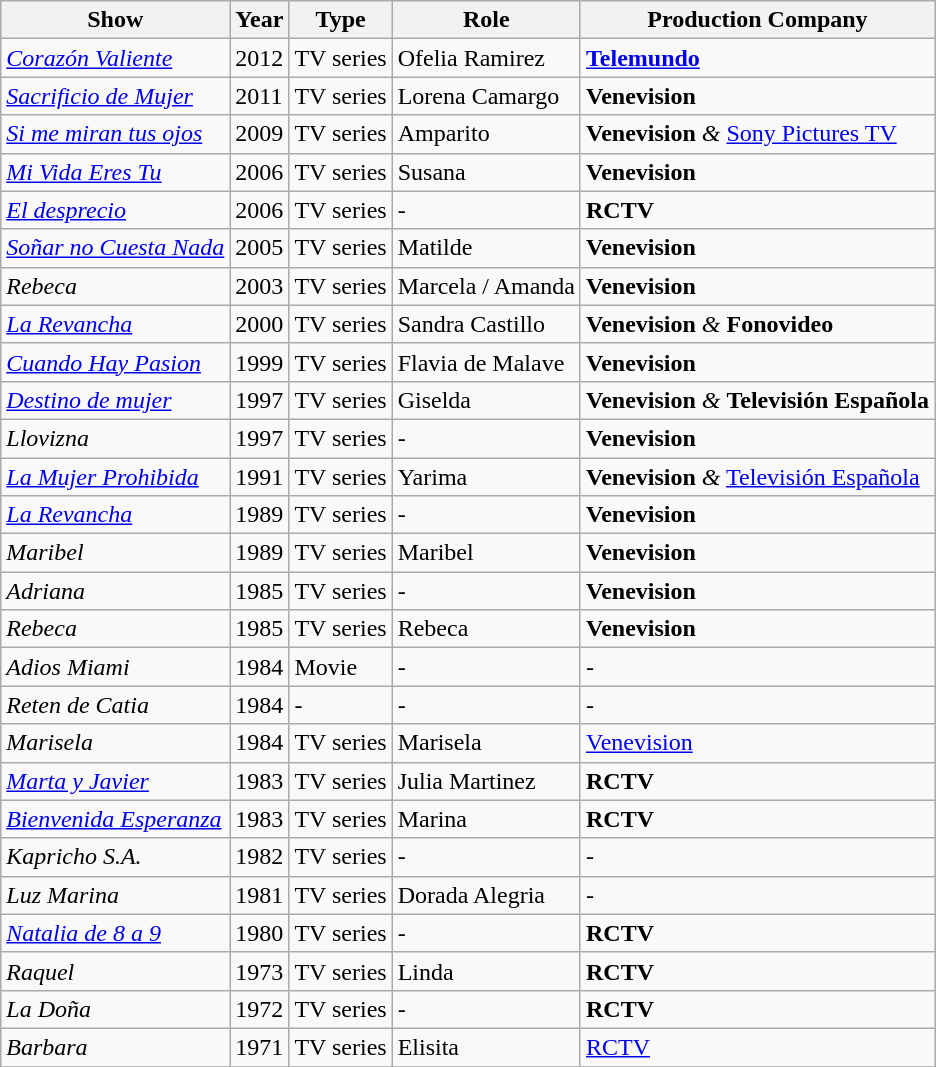<table class="wikitable">
<tr>
<th>Show</th>
<th>Year</th>
<th>Type</th>
<th>Role</th>
<th>Production Company</th>
</tr>
<tr>
<td><em><a href='#'>Corazón Valiente</a></em></td>
<td>2012</td>
<td>TV series</td>
<td>Ofelia Ramirez</td>
<td><strong><a href='#'>Telemundo</a></strong></td>
</tr>
<tr>
<td><em><a href='#'>Sacrificio de Mujer</a></em></td>
<td>2011</td>
<td>TV series</td>
<td>Lorena Camargo</td>
<td><strong>Venevision</strong></td>
</tr>
<tr>
<td><em><a href='#'>Si me miran tus ojos</a></em></td>
<td>2009</td>
<td>TV series</td>
<td>Amparito</td>
<td><strong>Venevision</strong> <em>&</em> <a href='#'>Sony Pictures TV</a></td>
</tr>
<tr>
<td><em><a href='#'>Mi Vida Eres Tu</a></em></td>
<td>2006</td>
<td>TV series</td>
<td>Susana</td>
<td><strong>Venevision</strong></td>
</tr>
<tr>
<td><em><a href='#'>El desprecio</a></em></td>
<td>2006</td>
<td>TV series</td>
<td>-</td>
<td><strong>RCTV</strong></td>
</tr>
<tr>
<td><em><a href='#'>Soñar no Cuesta Nada</a></em></td>
<td>2005</td>
<td>TV series</td>
<td>Matilde</td>
<td><strong>Venevision</strong></td>
</tr>
<tr>
<td><em>Rebeca</em></td>
<td>2003</td>
<td>TV series</td>
<td>Marcela / Amanda</td>
<td><strong>Venevision</strong></td>
</tr>
<tr>
<td><em><a href='#'>La Revancha</a></em></td>
<td>2000</td>
<td>TV series</td>
<td>Sandra Castillo</td>
<td><strong>Venevision</strong> <em>&</em> <strong>Fonovideo</strong></td>
</tr>
<tr>
<td><em><a href='#'>Cuando Hay Pasion</a></em></td>
<td>1999</td>
<td>TV series</td>
<td>Flavia de Malave</td>
<td><strong>Venevision</strong></td>
</tr>
<tr>
<td><em><a href='#'>Destino de mujer</a></em></td>
<td>1997</td>
<td>TV series</td>
<td>Giselda</td>
<td><strong>Venevision</strong> <em>&</em> <strong>Televisión Española</strong></td>
</tr>
<tr>
<td><em>Llovizna</em></td>
<td>1997</td>
<td>TV series</td>
<td>-</td>
<td><strong>Venevision</strong></td>
</tr>
<tr>
<td><em><a href='#'>La Mujer Prohibida</a></em></td>
<td>1991</td>
<td>TV series</td>
<td>Yarima</td>
<td><strong>Venevision</strong> <em>&</em> <a href='#'>Televisión Española</a></td>
</tr>
<tr>
<td><em><a href='#'>La Revancha</a></em></td>
<td>1989</td>
<td>TV series</td>
<td>-</td>
<td><strong>Venevision</strong></td>
</tr>
<tr>
<td><em>Maribel</em></td>
<td>1989</td>
<td>TV series</td>
<td>Maribel</td>
<td><strong>Venevision</strong></td>
</tr>
<tr>
<td><em>Adriana</em></td>
<td>1985</td>
<td>TV series</td>
<td>-</td>
<td><strong>Venevision</strong></td>
</tr>
<tr>
<td><em>Rebeca</em></td>
<td>1985</td>
<td>TV series</td>
<td>Rebeca</td>
<td><strong>Venevision</strong></td>
</tr>
<tr>
<td><em>Adios Miami</em></td>
<td>1984</td>
<td>Movie</td>
<td>-</td>
<td>-</td>
</tr>
<tr>
<td><em>Reten de Catia</em></td>
<td>1984</td>
<td>-</td>
<td>-</td>
<td>-</td>
</tr>
<tr>
<td><em>Marisela</em></td>
<td>1984</td>
<td>TV series</td>
<td>Marisela</td>
<td><a href='#'>Venevision</a></td>
</tr>
<tr>
<td><em><a href='#'>Marta y Javier</a></em></td>
<td>1983</td>
<td>TV series</td>
<td>Julia Martinez</td>
<td><strong>RCTV</strong></td>
</tr>
<tr>
<td><em><a href='#'>Bienvenida Esperanza</a></em></td>
<td>1983</td>
<td>TV series</td>
<td>Marina</td>
<td><strong>RCTV</strong></td>
</tr>
<tr>
<td><em>Kapricho S.A.</em></td>
<td>1982</td>
<td>TV series</td>
<td>-</td>
<td>-</td>
</tr>
<tr>
<td><em>Luz Marina</em></td>
<td>1981</td>
<td>TV series</td>
<td>Dorada Alegria</td>
<td>-</td>
</tr>
<tr>
<td><em><a href='#'>Natalia de 8 a 9</a></em></td>
<td>1980</td>
<td>TV series</td>
<td>-</td>
<td><strong>RCTV</strong></td>
</tr>
<tr>
<td><em>Raquel</em></td>
<td>1973</td>
<td>TV series</td>
<td>Linda</td>
<td><strong>RCTV</strong></td>
</tr>
<tr>
<td><em>La Doña</em></td>
<td>1972</td>
<td>TV series</td>
<td>-</td>
<td><strong>RCTV</strong></td>
</tr>
<tr>
<td><em>Barbara</em></td>
<td>1971</td>
<td>TV series</td>
<td>Elisita</td>
<td><a href='#'>RCTV</a></td>
</tr>
<tr>
</tr>
</table>
